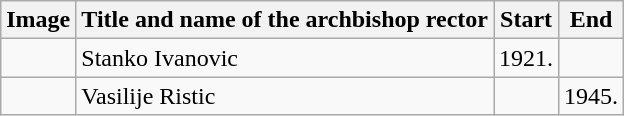<table class="wikitable">
<tr>
<th>Image</th>
<th>Title and name of the archbishop rector</th>
<th>Start</th>
<th>End</th>
</tr>
<tr>
<td></td>
<td>Stanko Ivanovic</td>
<td>1921.</td>
<td></td>
</tr>
<tr>
<td></td>
<td>Vasilije Ristic</td>
<td></td>
<td>1945.</td>
</tr>
</table>
